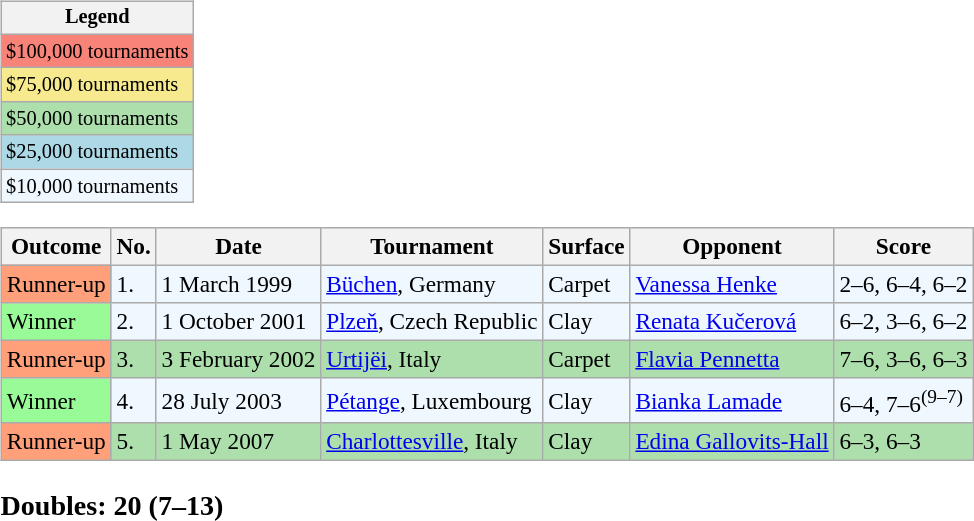<table>
<tr valign=top>
<td><br><table class=wikitable style="font-size:85%">
<tr>
<th>Legend</th>
</tr>
<tr style="background:#f88379;">
<td>$100,000 tournaments</td>
</tr>
<tr style="background:#f7e98e;">
<td>$75,000 tournaments</td>
</tr>
<tr style="background:#addfad;">
<td>$50,000 tournaments</td>
</tr>
<tr style="background:lightblue;">
<td>$25,000 tournaments</td>
</tr>
<tr style="background:#f0f8ff;">
<td>$10,000 tournaments</td>
</tr>
</table>
<table class="sortable wikitable" style=font-size:97%>
<tr>
<th>Outcome</th>
<th>No.</th>
<th>Date</th>
<th>Tournament</th>
<th>Surface</th>
<th>Opponent</th>
<th>Score</th>
</tr>
<tr style="background:#f0f8ff;">
<td bgcolor="FFA07A">Runner-up</td>
<td>1.</td>
<td>1 March 1999</td>
<td><a href='#'>Büchen</a>, Germany</td>
<td>Carpet</td>
<td> <a href='#'>Vanessa Henke</a></td>
<td>2–6, 6–4, 6–2</td>
</tr>
<tr bgcolor="#f0f8ff">
<td bgcolor="98FB98">Winner</td>
<td>2.</td>
<td>1 October 2001</td>
<td><a href='#'>Plzeň</a>, Czech Republic</td>
<td>Clay</td>
<td> <a href='#'>Renata Kučerová</a></td>
<td>6–2, 3–6, 6–2</td>
</tr>
<tr style="background:#addfad;">
<td bgcolor="FFA07A">Runner-up</td>
<td>3.</td>
<td>3 February 2002</td>
<td><a href='#'>Urtijëi</a>, Italy</td>
<td>Carpet</td>
<td> <a href='#'>Flavia Pennetta</a></td>
<td>7–6, 3–6, 6–3</td>
</tr>
<tr bgcolor="#f0f8ff">
<td bgcolor="98FB98">Winner</td>
<td>4.</td>
<td>28 July 2003</td>
<td><a href='#'>Pétange</a>, Luxembourg</td>
<td>Clay</td>
<td> <a href='#'>Bianka Lamade</a></td>
<td>6–4, 7–6<sup>(9–7)</sup></td>
</tr>
<tr style="background:#addfad;">
<td bgcolor="FFA07A">Runner-up</td>
<td>5.</td>
<td>1 May 2007</td>
<td><a href='#'>Charlottesville</a>, Italy</td>
<td>Clay</td>
<td> <a href='#'>Edina Gallovits-Hall</a></td>
<td>6–3, 6–3</td>
</tr>
</table>
<h3>Doubles: 20 (7–13)</h3></td>
</tr>
</table>
